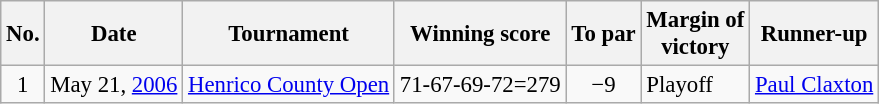<table class="wikitable" style="font-size:95%;">
<tr>
<th>No.</th>
<th>Date</th>
<th>Tournament</th>
<th>Winning score</th>
<th>To par</th>
<th>Margin of<br>victory</th>
<th>Runner-up</th>
</tr>
<tr>
<td align=center>1</td>
<td align=right>May 21, <a href='#'>2006</a></td>
<td><a href='#'>Henrico County Open</a></td>
<td align=right>71-67-69-72=279</td>
<td align=center>−9</td>
<td>Playoff</td>
<td> <a href='#'>Paul Claxton</a></td>
</tr>
</table>
